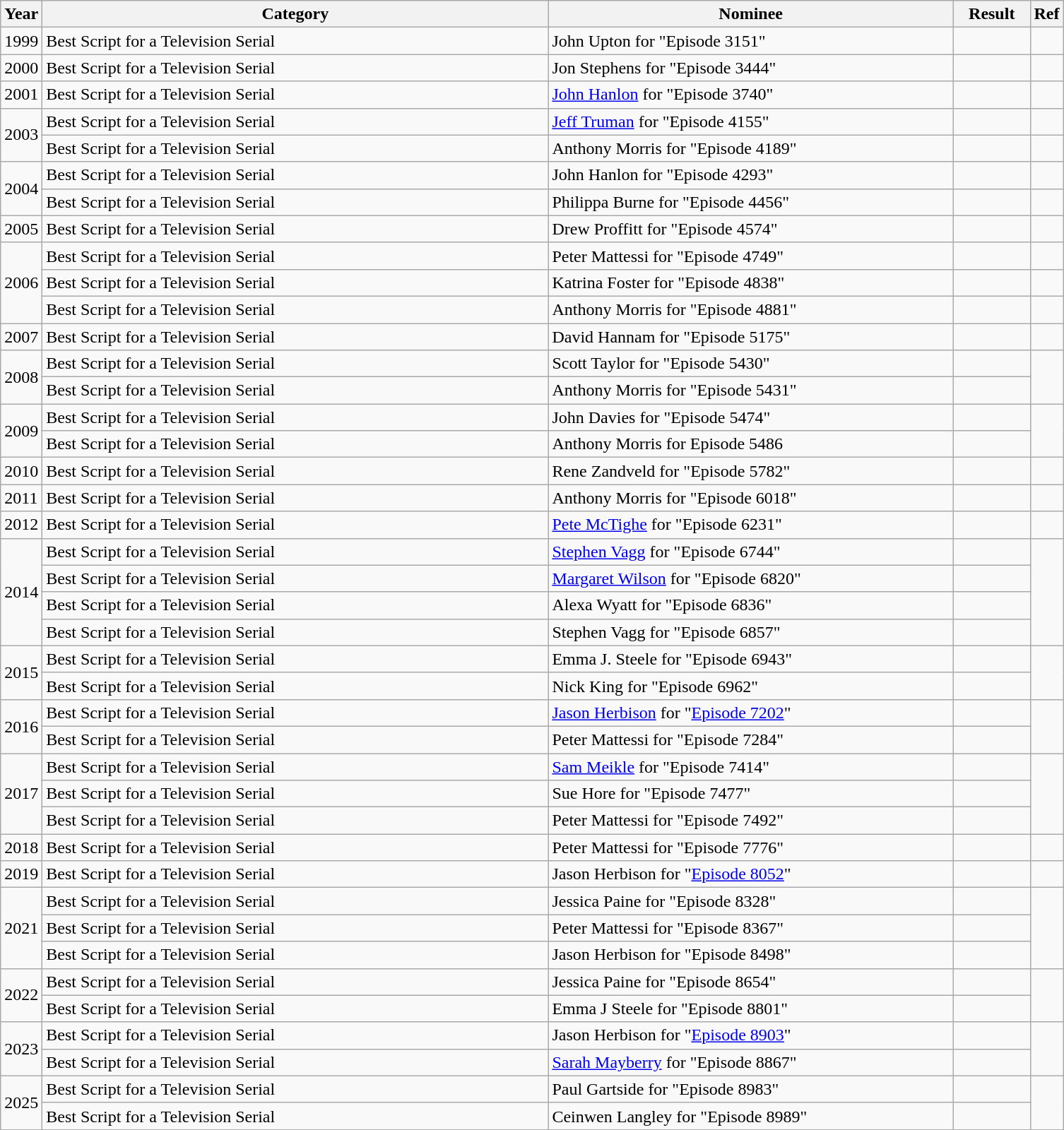<table class="wikitable">
<tr>
<th>Year</th>
<th width="470">Category</th>
<th width="375">Nominee</th>
<th width="65">Result</th>
<th>Ref</th>
</tr>
<tr>
<td>1999</td>
<td>Best Script for a Television Serial</td>
<td>John Upton for "Episode 3151"</td>
<td></td>
<td></td>
</tr>
<tr>
<td>2000</td>
<td>Best Script for a Television Serial</td>
<td>Jon Stephens for "Episode 3444"</td>
<td></td>
<td></td>
</tr>
<tr>
<td>2001</td>
<td>Best Script for a Television Serial</td>
<td><a href='#'>John Hanlon</a> for "Episode 3740"</td>
<td></td>
<td align="center"></td>
</tr>
<tr>
<td rowspan="2">2003</td>
<td>Best Script for a Television Serial</td>
<td><a href='#'>Jeff Truman</a> for "Episode 4155"</td>
<td></td>
<td></td>
</tr>
<tr>
<td>Best Script for a Television Serial</td>
<td>Anthony Morris for "Episode 4189"</td>
<td></td>
<td></td>
</tr>
<tr>
<td rowspan="2">2004</td>
<td>Best Script for a Television Serial</td>
<td>John Hanlon for "Episode 4293"</td>
<td></td>
<td align="center"></td>
</tr>
<tr>
<td>Best Script for a Television Serial</td>
<td>Philippa Burne for "Episode 4456"</td>
<td></td>
<td></td>
</tr>
<tr>
<td>2005</td>
<td>Best Script for a Television Serial</td>
<td>Drew Proffitt for "Episode 4574"</td>
<td></td>
<td></td>
</tr>
<tr>
<td rowspan="3">2006</td>
<td>Best Script for a Television Serial</td>
<td>Peter Mattessi for "Episode 4749"</td>
<td></td>
<td></td>
</tr>
<tr>
<td>Best Script for a Television Serial</td>
<td>Katrina Foster for "Episode 4838"</td>
<td></td>
<td></td>
</tr>
<tr>
<td>Best Script for a Television Serial</td>
<td>Anthony Morris for "Episode 4881"</td>
<td></td>
<td></td>
</tr>
<tr>
<td>2007</td>
<td>Best Script for a Television Serial</td>
<td>David Hannam for "Episode 5175"</td>
<td></td>
<td></td>
</tr>
<tr>
<td rowspan="2">2008</td>
<td>Best Script for a Television Serial</td>
<td>Scott Taylor for "Episode 5430"</td>
<td></td>
<td align="center" rowspan="2"></td>
</tr>
<tr>
<td>Best Script for a Television Serial</td>
<td>Anthony Morris for "Episode 5431"</td>
<td></td>
</tr>
<tr>
<td rowspan="2">2009</td>
<td>Best Script for a Television Serial</td>
<td>John Davies for "Episode 5474"</td>
<td></td>
<td align="center" rowspan="2"></td>
</tr>
<tr>
<td>Best Script for a Television Serial</td>
<td>Anthony Morris for Episode 5486</td>
<td></td>
</tr>
<tr>
<td>2010</td>
<td>Best Script for a Television Serial</td>
<td>Rene Zandveld for "Episode 5782"</td>
<td></td>
<td align="center"></td>
</tr>
<tr>
<td>2011</td>
<td>Best Script for a Television Serial</td>
<td>Anthony Morris for "Episode 6018"</td>
<td></td>
<td align="center"></td>
</tr>
<tr>
<td>2012</td>
<td>Best Script for a Television Serial</td>
<td><a href='#'>Pete McTighe</a> for "Episode 6231"</td>
<td></td>
<td align="center"></td>
</tr>
<tr>
<td rowspan="4">2014</td>
<td>Best Script for a Television Serial</td>
<td><a href='#'>Stephen Vagg</a> for "Episode 6744"</td>
<td></td>
<td align="center" rowspan="4"><br></td>
</tr>
<tr>
<td>Best Script for a Television Serial</td>
<td><a href='#'>Margaret Wilson</a> for "Episode 6820"</td>
<td></td>
</tr>
<tr>
<td>Best Script for a Television Serial</td>
<td>Alexa Wyatt for "Episode 6836"</td>
<td></td>
</tr>
<tr>
<td>Best Script for a Television Serial</td>
<td>Stephen Vagg for "Episode 6857"</td>
<td></td>
</tr>
<tr>
<td rowspan="2">2015</td>
<td>Best Script for a Television Serial</td>
<td>Emma J. Steele for "Episode 6943"</td>
<td></td>
<td align="center" rowspan="2"></td>
</tr>
<tr>
<td>Best Script for a Television Serial</td>
<td>Nick King for "Episode 6962"</td>
<td></td>
</tr>
<tr>
<td rowspan="2">2016</td>
<td>Best Script for a Television Serial</td>
<td><a href='#'>Jason Herbison</a> for "<a href='#'>Episode 7202</a>"</td>
<td></td>
<td align="center" rowspan="2"><br></td>
</tr>
<tr>
<td>Best Script for a Television Serial</td>
<td>Peter Mattessi for "Episode 7284"</td>
<td></td>
</tr>
<tr>
<td rowspan="3">2017</td>
<td>Best Script for a Television Serial</td>
<td><a href='#'>Sam Meikle</a> for "Episode 7414"</td>
<td></td>
<td align="center" rowspan="3"></td>
</tr>
<tr>
<td>Best Script for a Television Serial</td>
<td>Sue Hore for "Episode 7477"</td>
<td></td>
</tr>
<tr>
<td>Best Script for a Television Serial</td>
<td>Peter Mattessi for "Episode 7492"</td>
<td></td>
</tr>
<tr>
<td>2018</td>
<td>Best Script for a Television Serial</td>
<td>Peter Mattessi for "Episode 7776"</td>
<td></td>
<td align="center"></td>
</tr>
<tr>
<td>2019</td>
<td>Best Script for a Television Serial</td>
<td>Jason Herbison for "<a href='#'>Episode 8052</a>"</td>
<td></td>
<td align="center"></td>
</tr>
<tr>
<td rowspan="3">2021</td>
<td>Best Script for a Television Serial</td>
<td>Jessica Paine for "Episode 8328"</td>
<td></td>
<td align="center" rowspan="3"></td>
</tr>
<tr>
<td>Best Script for a Television Serial</td>
<td>Peter Mattessi for "Episode 8367"</td>
<td></td>
</tr>
<tr>
<td>Best Script for a Television Serial</td>
<td>Jason Herbison for "Episode 8498"</td>
<td></td>
</tr>
<tr>
<td rowspan="2">2022</td>
<td>Best Script for a Television Serial</td>
<td>Jessica Paine for "Episode 8654"</td>
<td></td>
<td align="center" rowspan="2"></td>
</tr>
<tr>
<td>Best Script for a Television Serial</td>
<td>Emma J Steele for "Episode 8801"</td>
<td></td>
</tr>
<tr>
<td rowspan="2">2023</td>
<td>Best Script for a Television Serial</td>
<td>Jason Herbison for "<a href='#'>Episode 8903</a>"</td>
<td></td>
<td align="center" rowspan="2"></td>
</tr>
<tr>
<td>Best Script for a Television Serial</td>
<td><a href='#'>Sarah Mayberry</a> for "Episode 8867"</td>
<td></td>
</tr>
<tr>
<td rowspan="2">2025</td>
<td>Best Script for a Television Serial</td>
<td>Paul Gartside for "Episode 8983"</td>
<td></td>
<td align="center" rowspan="2"></td>
</tr>
<tr>
<td>Best Script for a Television Serial</td>
<td>Ceinwen Langley for "Episode 8989"</td>
<td></td>
</tr>
<tr>
</tr>
</table>
